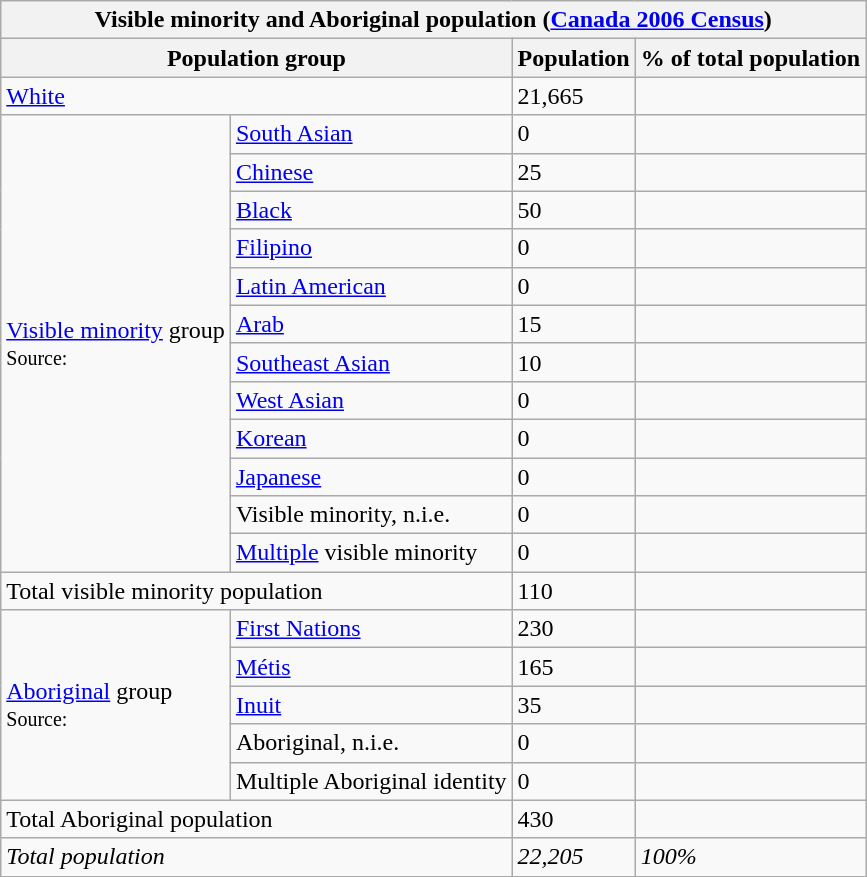<table class="wikitable">
<tr>
<th colspan=4>Visible minority and Aboriginal population (<a href='#'>Canada 2006 Census</a>)</th>
</tr>
<tr>
<th colspan="2">Population group</th>
<th>Population</th>
<th>% of total population</th>
</tr>
<tr>
<td colspan="2"><a href='#'>White</a></td>
<td>21,665</td>
<td></td>
</tr>
<tr>
<td rowspan="12"><a href='#'>Visible minority</a> group<br><small>Source:</small></td>
<td><a href='#'>South Asian</a></td>
<td>0</td>
<td></td>
</tr>
<tr>
<td><a href='#'>Chinese</a></td>
<td>25</td>
<td></td>
</tr>
<tr>
<td><a href='#'>Black</a></td>
<td>50</td>
<td></td>
</tr>
<tr>
<td><a href='#'>Filipino</a></td>
<td>0</td>
<td></td>
</tr>
<tr>
<td><a href='#'>Latin American</a></td>
<td>0</td>
<td></td>
</tr>
<tr>
<td><a href='#'>Arab</a></td>
<td>15</td>
<td></td>
</tr>
<tr>
<td><a href='#'>Southeast Asian</a></td>
<td>10</td>
<td></td>
</tr>
<tr>
<td><a href='#'>West Asian</a></td>
<td>0</td>
<td></td>
</tr>
<tr>
<td><a href='#'>Korean</a></td>
<td>0</td>
<td></td>
</tr>
<tr>
<td><a href='#'>Japanese</a></td>
<td>0</td>
<td></td>
</tr>
<tr>
<td>Visible minority, n.i.e.</td>
<td>0</td>
<td></td>
</tr>
<tr>
<td><a href='#'>Multiple</a> visible minority</td>
<td>0</td>
<td></td>
</tr>
<tr>
<td colspan="2">Total visible minority population</td>
<td>110</td>
<td></td>
</tr>
<tr>
<td rowspan="5"><a href='#'>Aboriginal</a> group<br><small>Source:</small></td>
<td><a href='#'>First Nations</a></td>
<td>230</td>
<td></td>
</tr>
<tr>
<td><a href='#'>Métis</a></td>
<td>165</td>
<td></td>
</tr>
<tr>
<td><a href='#'>Inuit</a></td>
<td>35</td>
<td></td>
</tr>
<tr>
<td>Aboriginal, n.i.e.</td>
<td>0</td>
<td></td>
</tr>
<tr>
<td>Multiple Aboriginal identity</td>
<td>0</td>
<td></td>
</tr>
<tr>
<td colspan="2">Total Aboriginal population</td>
<td>430</td>
<td></td>
</tr>
<tr>
<td colspan="2"><em>Total population </em></td>
<td><em>22,205 </em></td>
<td><em>100% </em></td>
</tr>
</table>
